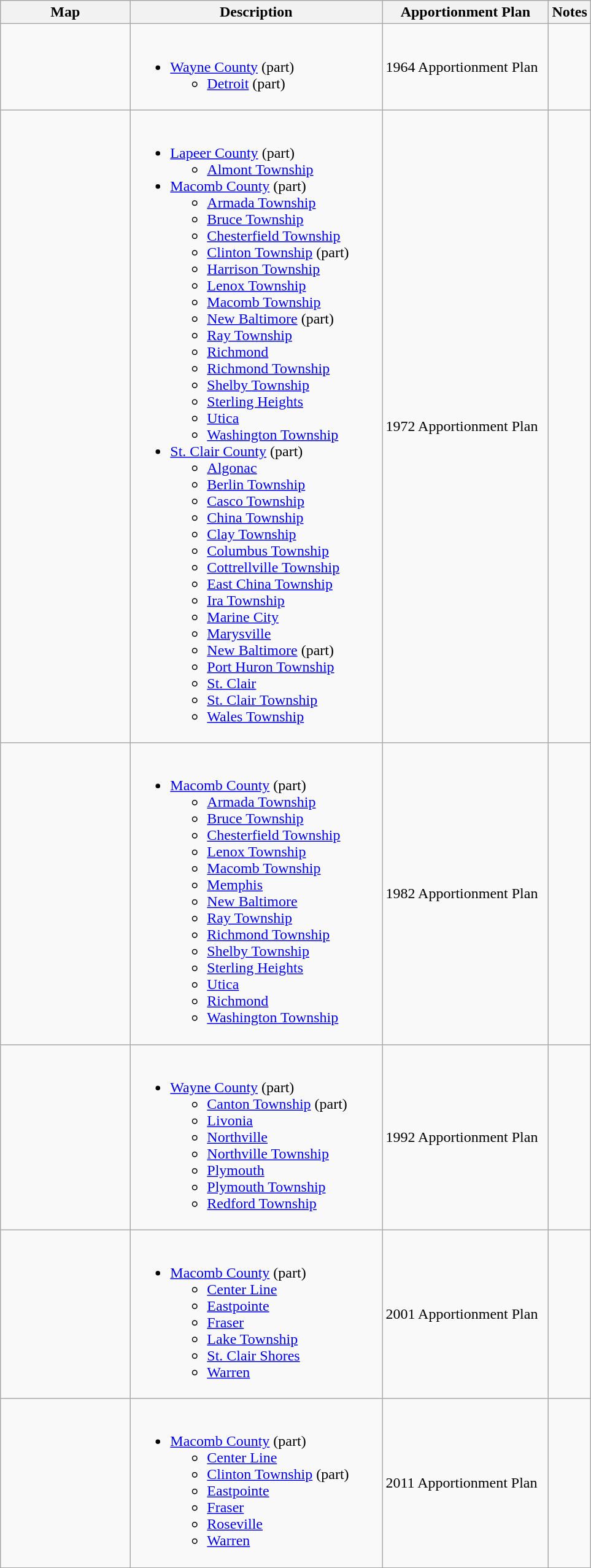<table class="wikitable sortable">
<tr>
<th style="width:100pt;">Map</th>
<th style="width:200pt;">Description</th>
<th style="width:130pt;">Apportionment Plan</th>
<th style="width:15pt;">Notes</th>
</tr>
<tr>
<td></td>
<td><br><ul><li><a href='#'>Wayne County</a> (part)<ul><li><a href='#'>Detroit</a> (part)</li></ul></li></ul></td>
<td>1964 Apportionment Plan</td>
<td></td>
</tr>
<tr>
<td></td>
<td><br><ul><li><a href='#'>Lapeer County</a> (part)<ul><li><a href='#'>Almont Township</a></li></ul></li><li><a href='#'>Macomb County</a> (part)<ul><li><a href='#'>Armada Township</a></li><li><a href='#'>Bruce Township</a></li><li><a href='#'>Chesterfield Township</a></li><li><a href='#'>Clinton Township</a> (part)</li><li><a href='#'>Harrison Township</a></li><li><a href='#'>Lenox Township</a></li><li><a href='#'>Macomb Township</a></li><li><a href='#'>New Baltimore</a> (part)</li><li><a href='#'>Ray Township</a></li><li><a href='#'>Richmond</a></li><li><a href='#'>Richmond Township</a></li><li><a href='#'>Shelby Township</a></li><li><a href='#'>Sterling Heights</a></li><li><a href='#'>Utica</a></li><li><a href='#'>Washington Township</a></li></ul></li><li><a href='#'>St. Clair County</a> (part)<ul><li><a href='#'>Algonac</a></li><li><a href='#'>Berlin Township</a></li><li><a href='#'>Casco Township</a></li><li><a href='#'>China Township</a></li><li><a href='#'>Clay Township</a></li><li><a href='#'>Columbus Township</a></li><li><a href='#'>Cottrellville Township</a></li><li><a href='#'>East China Township</a></li><li><a href='#'>Ira Township</a></li><li><a href='#'>Marine City</a></li><li><a href='#'>Marysville</a></li><li><a href='#'>New Baltimore</a> (part)</li><li><a href='#'>Port Huron Township</a></li><li><a href='#'>St. Clair</a></li><li><a href='#'>St. Clair Township</a></li><li><a href='#'>Wales Township</a></li></ul></li></ul></td>
<td>1972 Apportionment Plan</td>
<td></td>
</tr>
<tr>
<td></td>
<td><br><ul><li><a href='#'>Macomb County</a> (part)<ul><li><a href='#'>Armada Township</a></li><li><a href='#'>Bruce Township</a></li><li><a href='#'>Chesterfield Township</a></li><li><a href='#'>Lenox Township</a></li><li><a href='#'>Macomb Township</a></li><li><a href='#'>Memphis</a></li><li><a href='#'>New Baltimore</a></li><li><a href='#'>Ray Township</a></li><li><a href='#'>Richmond Township</a></li><li><a href='#'>Shelby Township</a></li><li><a href='#'>Sterling Heights</a></li><li><a href='#'>Utica</a></li><li><a href='#'>Richmond</a></li><li><a href='#'>Washington Township</a></li></ul></li></ul></td>
<td>1982 Apportionment Plan</td>
<td></td>
</tr>
<tr>
<td></td>
<td><br><ul><li><a href='#'>Wayne County</a> (part)<ul><li><a href='#'>Canton Township</a> (part)</li><li><a href='#'>Livonia</a></li><li><a href='#'>Northville</a></li><li><a href='#'>Northville Township</a></li><li><a href='#'>Plymouth</a></li><li><a href='#'>Plymouth Township</a></li><li><a href='#'>Redford Township</a></li></ul></li></ul></td>
<td>1992 Apportionment Plan</td>
<td></td>
</tr>
<tr>
<td></td>
<td><br><ul><li><a href='#'>Macomb County</a> (part)<ul><li><a href='#'>Center Line</a></li><li><a href='#'>Eastpointe</a></li><li><a href='#'>Fraser</a></li><li><a href='#'>Lake Township</a></li><li><a href='#'>St. Clair Shores</a></li><li><a href='#'>Warren</a></li></ul></li></ul></td>
<td>2001 Apportionment Plan</td>
<td></td>
</tr>
<tr>
<td></td>
<td><br><ul><li><a href='#'>Macomb County</a> (part)<ul><li><a href='#'>Center Line</a></li><li><a href='#'>Clinton Township</a> (part)</li><li><a href='#'>Eastpointe</a></li><li><a href='#'>Fraser</a></li><li><a href='#'>Roseville</a></li><li><a href='#'>Warren</a></li></ul></li></ul></td>
<td>2011 Apportionment Plan</td>
<td></td>
</tr>
<tr>
</tr>
</table>
